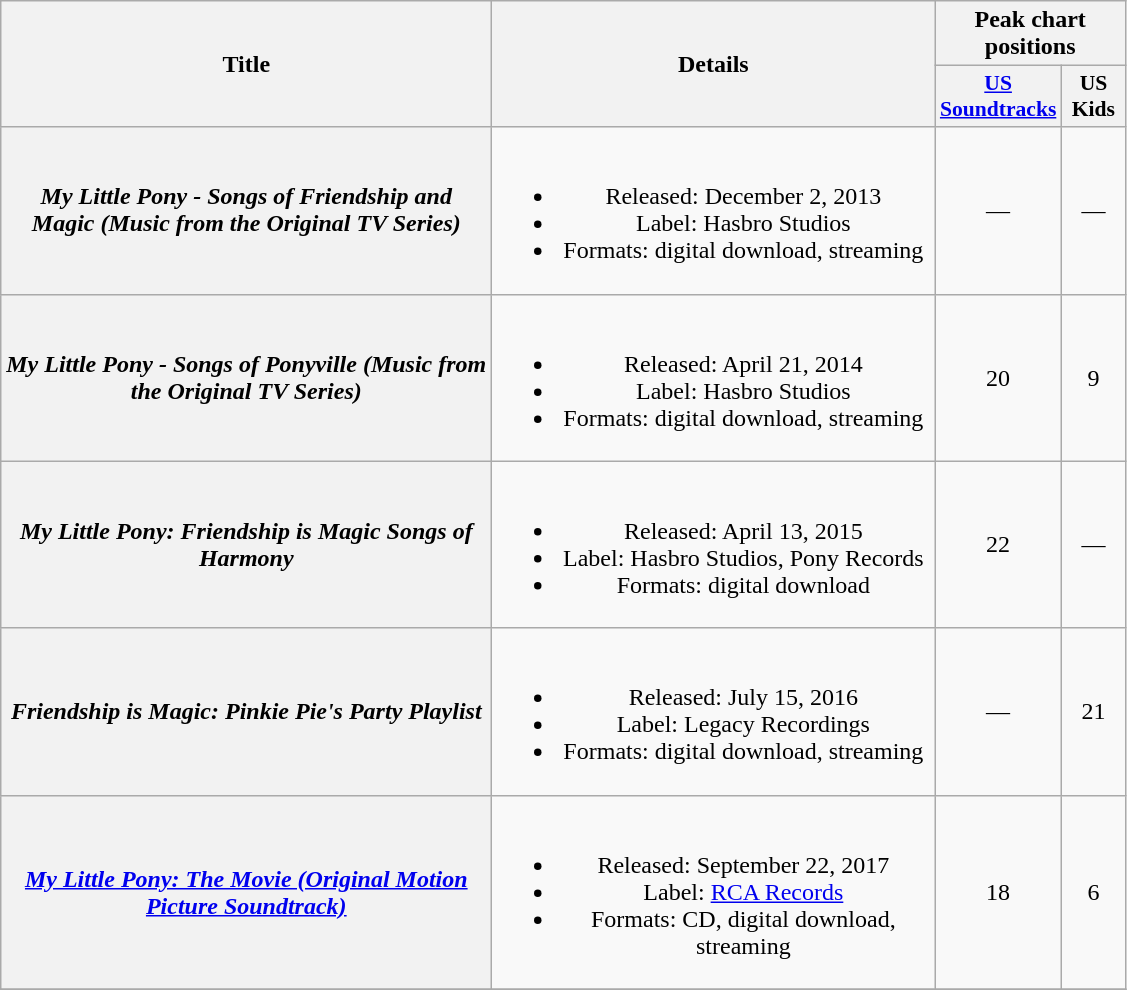<table class="wikitable plainrowheaders" style="text-align:center;">
<tr>
<th rowspan="2" style="width:20em;">Title</th>
<th rowspan="2" style="width:18em;">Details</th>
<th colspan="2">Peak chart positions</th>
</tr>
<tr>
<th scope="col" style="width:2.5em;font-size:90%;"><a href='#'>US<br>Soundtracks</a></th>
<th scope="col" style="width:2.5em;font-size:90%;">US<br>Kids</th>
</tr>
<tr>
<th scope="row"><em>My Little Pony - Songs of Friendship and Magic (Music from the Original TV Series)</em></th>
<td><br><ul><li>Released: December 2, 2013</li><li>Label: Hasbro Studios</li><li>Formats: digital download, streaming</li></ul></td>
<td>—</td>
<td>—</td>
</tr>
<tr>
<th scope="row"><em>My Little Pony - Songs of Ponyville (Music from the Original TV Series)</em></th>
<td><br><ul><li>Released: April 21, 2014</li><li>Label: Hasbro Studios</li><li>Formats: digital download, streaming</li></ul></td>
<td>20</td>
<td>9</td>
</tr>
<tr>
<th scope="row"><em>My Little Pony: Friendship is Magic Songs of Harmony</em></th>
<td><br><ul><li>Released: April 13, 2015</li><li>Label: Hasbro Studios, Pony Records</li><li>Formats: digital download</li></ul></td>
<td>22</td>
<td>—</td>
</tr>
<tr>
<th scope="row"><em>Friendship is Magic: Pinkie Pie's Party Playlist</em></th>
<td><br><ul><li>Released: July 15, 2016</li><li>Label: Legacy Recordings</li><li>Formats: digital download, streaming</li></ul></td>
<td>—</td>
<td>21</td>
</tr>
<tr>
<th scope="row"><em><a href='#'>My Little Pony: The Movie (Original Motion Picture Soundtrack)</a></em></th>
<td><br><ul><li>Released: September 22, 2017</li><li>Label: <a href='#'>RCA Records</a></li><li>Formats: CD, digital download, streaming</li></ul></td>
<td>18</td>
<td>6</td>
</tr>
<tr>
</tr>
</table>
